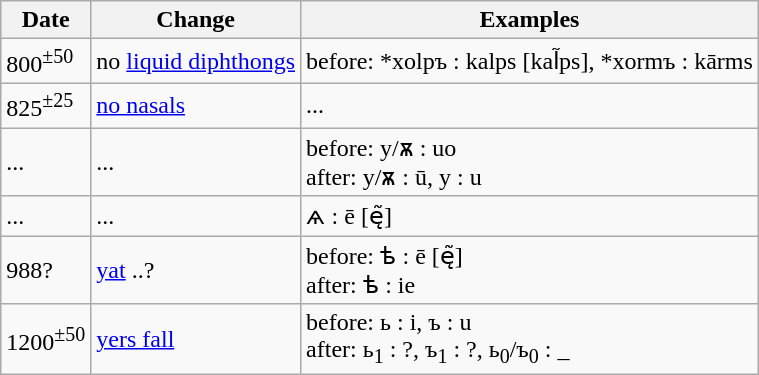<table class="wikitable">
<tr>
<th>Date</th>
<th>Change</th>
<th>Examples</th>
</tr>
<tr>
<td>800<sup>±50</sup></td>
<td>no <a href='#'>liquid diphthongs</a></td>
<td>before: *xolpъ : kalps [kal̃ps], *xormъ : kārms</td>
</tr>
<tr>
<td>825<sup>±25</sup></td>
<td><a href='#'>no nasals</a></td>
<td>...</td>
</tr>
<tr>
<td>...</td>
<td>...</td>
<td>before: у/ѫ : uo<br>after: у/ѫ : ū, у : u</td>
</tr>
<tr>
<td>...</td>
<td>...</td>
<td>ѧ : ē [ę̃]</td>
</tr>
<tr>
<td>988?</td>
<td><a href='#'>yat</a> ..?</td>
<td>before: ѣ : ē [ę̃]<br>after: ѣ : ie</td>
</tr>
<tr>
<td title="late 12th ... early 13th">1200<sup>±50</sup></td>
<td><a href='#'>yers fall</a></td>
<td title="0 = weak (nothing), 1 = strong (е/о)">before: ь : i, ъ : u<br>after: ь<sub>1</sub> : ?, ъ<sub>1</sub> : ?, ь<sub>0</sub>/ъ<sub>0</sub> : _</td>
</tr>
</table>
